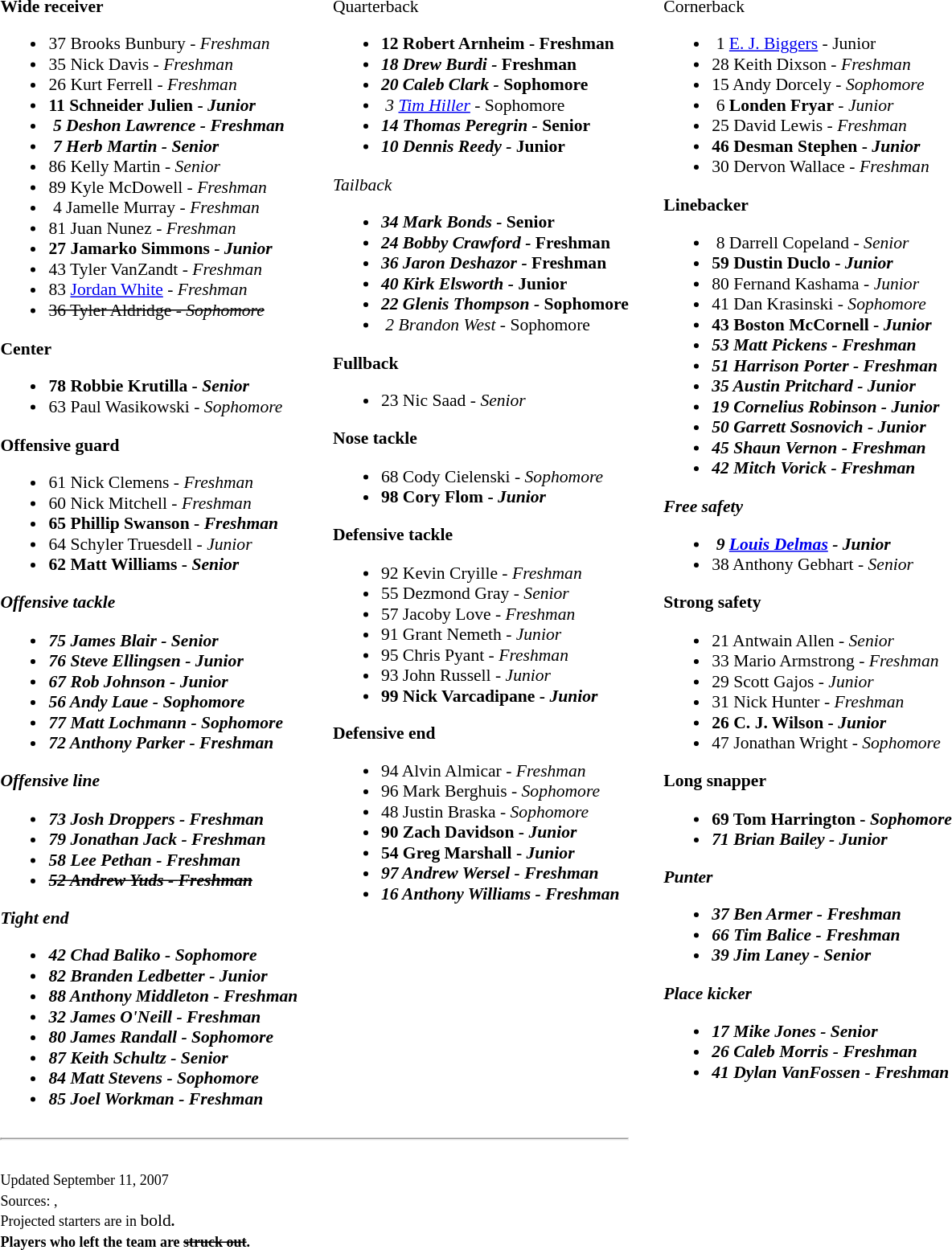<table class="toccolours" style="border-collapse:collapse; font-size:90%;">
<tr>
<td></td>
</tr>
<tr>
<td valign="top"><br><strong>Wide receiver</strong><ul><li>37 Brooks Bunbury - <em>Freshman</em> </li><li>35 Nick Davis - <em>Freshman</em></li><li>26 Kurt Ferrell - <em>Freshman</em> </li><li><strong>11 Schneider Julien - <em>Junior<strong><em></li><li> 5 Deshon Lawrence - </em>Freshman<em></li><li></strong> 7 Herb Martin - </em>Senior</em></strong></li><li>86 Kelly Martin - <em>Senior</em> </li><li>89 Kyle McDowell - <em>Freshman</em></li><li> 4 Jamelle Murray - <em>Freshman</em> </li><li>81 Juan Nunez - <em>Freshman</em></li><li><strong>27 Jamarko Simmons - <em>Junior</em> </strong></li><li>43 Tyler VanZandt - <em>Freshman</em> </li><li>83 <a href='#'>Jordan White</a> - <em>Freshman</em> </li><li><s>36 Tyler Aldridge - <em>Sophomore</em></s></li></ul><strong>Center</strong><ul><li><strong>78 Robbie Krutilla - <em>Senior</em> </strong></li><li>63 Paul Wasikowski - <em>Sophomore</em> </li></ul><strong>Offensive guard</strong><ul><li>61 Nick Clemens - <em>Freshman</em> </li><li>60 Nick Mitchell - <em>Freshman</em> </li><li><strong>65 Phillip Swanson - <em>Freshman</em> </strong></li><li>64 Schyler Truesdell - <em>Junior</em> </li><li><strong>62 Matt Williams - <em>Senior<strong><em></li></ul></strong>Offensive tackle<strong><ul><li></strong>75 James Blair - </em>Senior<em> <strong></li><li>76 Steve Ellingsen - </em>Junior<em></li><li>67 Rob Johnson - </em>Junior<em> </li><li></strong>56 Andy Laue - </em>Sophomore<em> <strong></li><li>77 Matt Lochmann - </em>Sophomore<em> </li><li>72 Anthony Parker - </em>Freshman<em></li></ul></strong>Offensive line<strong><ul><li>73 Josh Droppers - </em>Freshman<em></li><li>79 Jonathan Jack - </em>Freshman<em></li><li>58 Lee Pethan - </em>Freshman<em></li><li><s>52 Andrew Yuds - </em>Freshman<em></s></li></ul></strong>Tight end<strong><ul><li>42 Chad Baliko - </em>Sophomore<em> </li><li></strong>82 Branden Ledbetter - </em>Junior<em> <strong></li><li>88 Anthony Middleton - </em>Freshman<em></li><li>32 James O'Neill - </em>Freshman<em> </li><li>80 James Randall - </em>Sophomore<em> </li><li>87 Keith Schultz - </em>Senior<em> </li><li>84 Matt Stevens - </em>Sophomore<em> </li><li>85 Joel Workman - </em>Freshman<em></li></ul></td>
<td width="25"> </td>
<td valign="top"><br></strong>Quarterback<strong><ul><li>12 Robert Arnheim - </em>Freshman<em></li><li>18 Drew Burdi - </em>Freshman<em> </li><li>20 Caleb Clark -  </em>Sophomore<em> </li><li></strong> 3 <a href='#'>Tim Hiller</a> - </em>Sophomore<em> <strong></li><li>14 Thomas Peregrin - </em>Senior<em></li><li>10 Dennis Reedy - </em>Junior<em> </li></ul></strong>Tailback<strong><ul><li>34 Mark Bonds - </em>Senior<em></li><li>24 Bobby Crawford - </em>Freshman<em> </li><li>36 Jaron Deshazor - </em>Freshman<em></li><li>40 Kirk Elsworth - </em>Junior<em></li><li>22 Glenis Thompson - </em>Sophomore<em></li><li></strong> 2 Brandon West - </em>Sophomore</em></strong></li></ul><strong>Fullback</strong><ul><li>23 Nic Saad - <em>Senior</em> </li></ul><strong>Nose tackle</strong><ul><li>68 Cody Cielenski - <em>Sophomore</em> </li><li><strong>98 Cory Flom - <em>Junior</em> </strong></li></ul><strong>Defensive tackle</strong><ul><li>92 Kevin Cryille - <em>Freshman</em></li><li>55 Dezmond Gray - <em>Senior</em> </li><li>57 Jacoby Love - <em>Freshman</em></li><li>91 Grant Nemeth - <em>Junior</em></li><li>95 Chris Pyant - <em>Freshman</em> </li><li>93 John Russell - <em>Junior</em></li><li><strong>99 Nick Varcadipane - <em>Junior</em> </strong></li></ul><strong>Defensive end</strong><ul><li>94 Alvin Almicar - <em>Freshman</em></li><li>96 Mark Berghuis - <em>Sophomore</em></li><li>48 Justin Braska - <em>Sophomore</em> </li><li><strong>90 Zach Davidson - <em>Junior</em> </strong></li><li><strong>54 Greg Marshall - <em>Junior<strong><em></li><li>97 Andrew Wersel - </em>Freshman<em></li><li>16 Anthony Williams - </em>Freshman<em> </li></ul></td>
<td width="25"> </td>
<td valign="top"><br></strong>Cornerback<strong><ul><li></strong> 1 <a href='#'>E. J. Biggers</a> - </em>Junior</em></strong></li><li>28 Keith Dixson - <em>Freshman</em></li><li>15 Andy Dorcely - <em>Sophomore</em></li><li> 6 <strong>Londen Fryar</strong> - <em>Junior</em> </li><li>25 David Lewis - <em>Freshman</em></li><li><strong>46 Desman Stephen - <em>Junior</em> </strong></li><li>30 Dervon Wallace - <em>Freshman</em></li></ul><strong>Linebacker</strong><ul><li> 8 Darrell Copeland - <em>Senior</em> </li><li><strong>59 Dustin Duclo - <em>Junior</em> </strong></li><li>80 Fernand Kashama - <em>Junior</em> </li><li>41 Dan Krasinski - <em>Sophomore</em> </li><li><strong>43 Boston McCornell - <em>Junior<strong><em></li><li>53 Matt Pickens - </em>Freshman<em> </li><li>51 Harrison Porter - </em>Freshman<em></li><li>35 Austin Pritchard - </em>Junior<em></li><li></strong>19 Cornelius Robinson - </em>Junior<em> <strong></li><li>50 Garrett Sosnovich - </em>Junior<em></li><li>45 Shaun Vernon - </em>Freshman<em></li><li>42 Mitch Vorick - </em>Freshman<em></li></ul></strong>Free safety<strong><ul><li></strong> 9 <a href='#'>Louis Delmas</a> - </em>Junior</em></strong></li><li>38 Anthony Gebhart - <em>Senior</em> </li></ul><strong>Strong safety</strong><ul><li>21 Antwain Allen - <em>Senior</em> </li><li>33 Mario Armstrong - <em>Freshman</em></li><li>29 Scott Gajos - <em>Junior</em> </li><li>31 Nick Hunter - <em>Freshman</em></li><li><strong>26 C. J. Wilson - <em>Junior</em> </strong></li><li>47 Jonathan Wright - <em>Sophomore</em> </li></ul><strong>Long snapper</strong><ul><li><strong>69 Tom Harrington - <em>Sophomore<strong><em></li><li>71 Brian Bailey - </em>Junior<em> </li></ul></strong>Punter<strong><ul><li>37 Ben Armer - </em>Freshman<em></li><li>66 Tim Balice - </em>Freshman<em> </li><li></strong>39 Jim Laney - </em>Senior<em> <strong></li></ul></strong>Place kicker<strong><ul><li></strong>17 Mike Jones - </em>Senior<em> <strong></li><li>26 Caleb Morris - </em>Freshman<em> </li><li>41 Dylan VanFossen - </em>Freshman<em></li></ul></td>
</tr>
<tr>
<td colspan="3"><hr><br><small>Updated September 11, 2007<br>
Sources: , <br>
Projected starters are in </small></strong>bold<strong><small>.<br>
Players who left the team are <s>struck out</s>.</small></td>
</tr>
</table>
